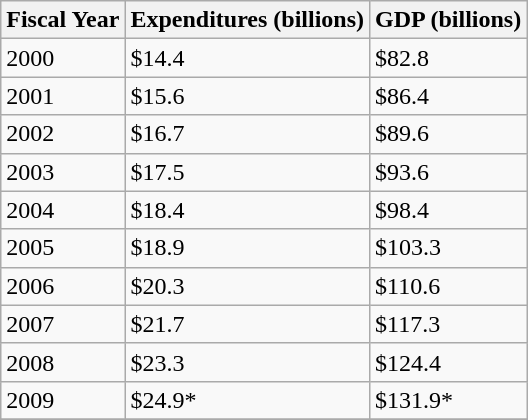<table class="wikitable">
<tr>
<th>Fiscal Year</th>
<th>Expenditures (billions)</th>
<th>GDP (billions)</th>
</tr>
<tr>
<td>2000</td>
<td>$14.4</td>
<td>$82.8</td>
</tr>
<tr>
<td>2001</td>
<td>$15.6</td>
<td>$86.4</td>
</tr>
<tr>
<td>2002</td>
<td>$16.7</td>
<td>$89.6</td>
</tr>
<tr>
<td>2003</td>
<td>$17.5</td>
<td>$93.6</td>
</tr>
<tr>
<td>2004</td>
<td>$18.4</td>
<td>$98.4</td>
</tr>
<tr>
<td>2005</td>
<td>$18.9</td>
<td>$103.3</td>
</tr>
<tr>
<td>2006</td>
<td>$20.3</td>
<td>$110.6</td>
</tr>
<tr>
<td>2007</td>
<td>$21.7</td>
<td>$117.3</td>
</tr>
<tr>
<td>2008</td>
<td>$23.3</td>
<td>$124.4</td>
</tr>
<tr>
<td>2009</td>
<td>$24.9*</td>
<td>$131.9*</td>
</tr>
<tr>
</tr>
</table>
